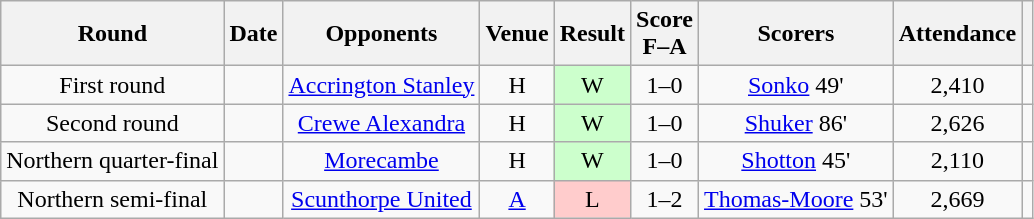<table class="wikitable plainrowheaders sortable" style="text-align:center">
<tr>
<th scope="col">Round</th>
<th scope="col">Date</th>
<th scope="col">Opponents</th>
<th scope="col">Venue</th>
<th scope="col">Result</th>
<th scope="col">Score<br>F–A</th>
<th scope="col" class="unsortable">Scorers</th>
<th scope="col">Attendance</th>
<th scope="col" class="unsortable"></th>
</tr>
<tr>
<td>First round</td>
<td></td>
<td><a href='#'>Accrington Stanley</a></td>
<td>H</td>
<td bgcolor="#CCFFCC">W</td>
<td>1–0</td>
<td><a href='#'>Sonko</a> 49'</td>
<td>2,410</td>
<td></td>
</tr>
<tr>
<td>Second round</td>
<td></td>
<td><a href='#'>Crewe Alexandra</a></td>
<td>H</td>
<td bgcolor="#CCFFCC">W</td>
<td>1–0</td>
<td><a href='#'>Shuker</a> 86'</td>
<td>2,626</td>
<td></td>
</tr>
<tr>
<td>Northern quarter-final</td>
<td></td>
<td><a href='#'>Morecambe</a></td>
<td>H</td>
<td bgcolor="#CCFFCC">W</td>
<td>1–0</td>
<td><a href='#'>Shotton</a> 45'</td>
<td>2,110</td>
<td></td>
</tr>
<tr>
<td>Northern semi-final</td>
<td></td>
<td><a href='#'>Scunthorpe United</a></td>
<td><a href='#'>A</a></td>
<td bgcolor="#FFCCCC">L</td>
<td>1–2</td>
<td><a href='#'>Thomas-Moore</a> 53'</td>
<td>2,669</td>
<td></td>
</tr>
</table>
